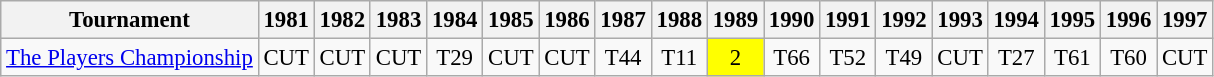<table class="wikitable" style="font-size:95%;text-align:center;">
<tr>
<th>Tournament</th>
<th>1981</th>
<th>1982</th>
<th>1983</th>
<th>1984</th>
<th>1985</th>
<th>1986</th>
<th>1987</th>
<th>1988</th>
<th>1989</th>
<th>1990</th>
<th>1991</th>
<th>1992</th>
<th>1993</th>
<th>1994</th>
<th>1995</th>
<th>1996</th>
<th>1997</th>
</tr>
<tr>
<td align=left><a href='#'>The Players Championship</a></td>
<td>CUT</td>
<td>CUT</td>
<td>CUT</td>
<td>T29</td>
<td>CUT</td>
<td>CUT</td>
<td>T44</td>
<td>T11</td>
<td style="background:yellow;">2</td>
<td>T66</td>
<td>T52</td>
<td>T49</td>
<td>CUT</td>
<td>T27</td>
<td>T61</td>
<td>T60</td>
<td>CUT</td>
</tr>
</table>
